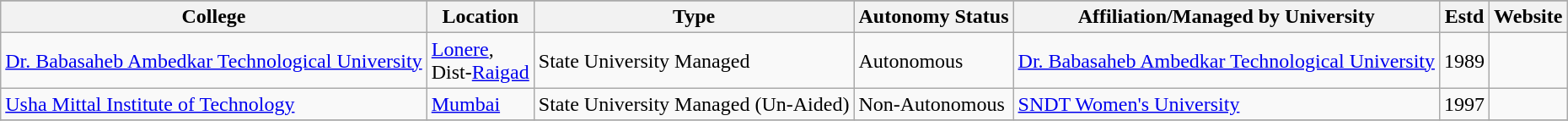<table class="wikitable sortable">
<tr>
</tr>
<tr>
<th>College</th>
<th>Location</th>
<th>Type</th>
<th>Autonomy Status</th>
<th>Affiliation/Managed by University</th>
<th>Estd</th>
<th>Website</th>
</tr>
<tr>
<td><a href='#'>Dr. Babasaheb Ambedkar Technological University</a></td>
<td><a href='#'>Lonere</a>,<br>Dist-<a href='#'>Raigad</a></td>
<td>State University Managed</td>
<td>Autonomous</td>
<td><a href='#'>Dr. Babasaheb Ambedkar Technological University</a></td>
<td>1989</td>
<td></td>
</tr>
<tr>
<td><a href='#'>Usha Mittal Institute of Technology</a></td>
<td><a href='#'>Mumbai</a></td>
<td>State University Managed (Un-Aided)</td>
<td>Non-Autonomous</td>
<td><a href='#'>SNDT Women's University</a></td>
<td>1997</td>
<td></td>
</tr>
<tr>
</tr>
</table>
